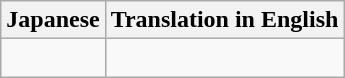<table class="wikitable toptextcells">
<tr>
<th>Japanese</th>
<th>Translation in English</th>
</tr>
<tr>
<td><br></td>
<td><br></td>
</tr>
</table>
